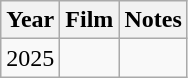<table class="wikitable">
<tr>
<th>Year</th>
<th>Film</th>
<th>Notes</th>
</tr>
<tr>
<td>2025</td>
<td></td>
<td></td>
</tr>
</table>
